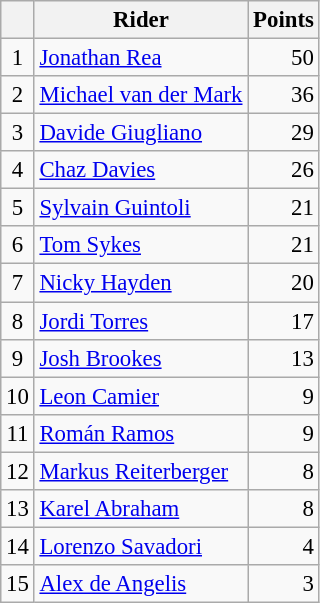<table class="wikitable" style="font-size: 95%;">
<tr>
<th></th>
<th>Rider</th>
<th>Points</th>
</tr>
<tr>
<td align=center>1</td>
<td> <a href='#'>Jonathan Rea</a></td>
<td align=right>50</td>
</tr>
<tr>
<td align=center>2</td>
<td> <a href='#'>Michael van der Mark</a></td>
<td align=right>36</td>
</tr>
<tr>
<td align=center>3</td>
<td> <a href='#'>Davide Giugliano</a></td>
<td align=right>29</td>
</tr>
<tr>
<td align=center>4</td>
<td> <a href='#'>Chaz Davies</a></td>
<td align=right>26</td>
</tr>
<tr>
<td align=center>5</td>
<td> <a href='#'>Sylvain Guintoli</a></td>
<td align=right>21</td>
</tr>
<tr>
<td align=center>6</td>
<td> <a href='#'>Tom Sykes</a></td>
<td align=right>21</td>
</tr>
<tr>
<td align=center>7</td>
<td> <a href='#'>Nicky Hayden</a></td>
<td align=right>20</td>
</tr>
<tr>
<td align=center>8</td>
<td> <a href='#'>Jordi Torres</a></td>
<td align=right>17</td>
</tr>
<tr>
<td align=center>9</td>
<td> <a href='#'>Josh Brookes</a></td>
<td align=right>13</td>
</tr>
<tr>
<td align=center>10</td>
<td> <a href='#'>Leon Camier</a></td>
<td align=right>9</td>
</tr>
<tr>
<td align=center>11</td>
<td> <a href='#'>Román Ramos</a></td>
<td align=right>9</td>
</tr>
<tr>
<td align=center>12</td>
<td> <a href='#'>Markus Reiterberger</a></td>
<td align=right>8</td>
</tr>
<tr>
<td align=center>13</td>
<td> <a href='#'>Karel Abraham</a></td>
<td align=right>8</td>
</tr>
<tr>
<td align=center>14</td>
<td> <a href='#'>Lorenzo Savadori</a></td>
<td align=right>4</td>
</tr>
<tr>
<td align=center>15</td>
<td> <a href='#'>Alex de Angelis</a></td>
<td align=right>3</td>
</tr>
</table>
